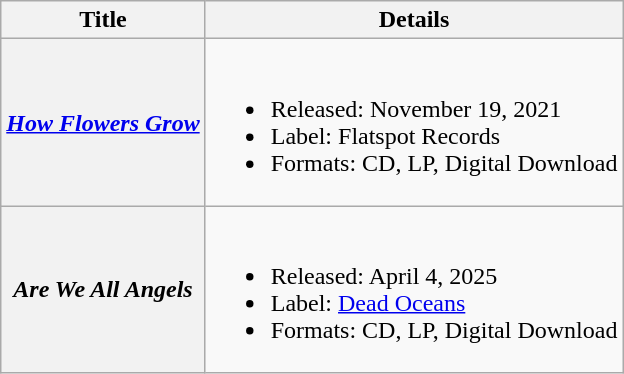<table class="wikitable plainrowheaders">
<tr>
<th>Title</th>
<th>Details</th>
</tr>
<tr>
<th scope="row"><em><a href='#'>How Flowers Grow</a></em></th>
<td><br><ul><li>Released: November 19, 2021</li><li>Label: Flatspot Records</li><li>Formats: CD, LP, Digital Download</li></ul></td>
</tr>
<tr>
<th scope="row"><em>Are We All Angels</em></th>
<td><br><ul><li>Released: April 4, 2025</li><li>Label: <a href='#'>Dead Oceans</a></li><li>Formats: CD, LP, Digital Download</li></ul></td>
</tr>
</table>
